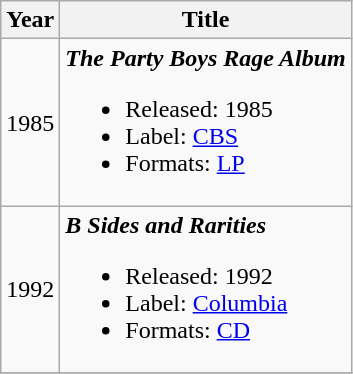<table class="wikitable">
<tr>
<th>Year</th>
<th>Title</th>
</tr>
<tr>
<td align="center">1985</td>
<td><strong><em>The Party Boys Rage Album</em></strong><br><ul><li>Released: 1985</li><li>Label: <a href='#'>CBS</a> <small></small></li><li>Formats: <a href='#'>LP</a></li></ul></td>
</tr>
<tr>
<td align="center">1992</td>
<td><strong><em>B Sides and Rarities</em></strong><br><ul><li>Released: 1992</li><li>Label:  <a href='#'>Columbia</a><small></small></li><li>Formats: <a href='#'>CD</a></li></ul></td>
</tr>
<tr>
</tr>
</table>
